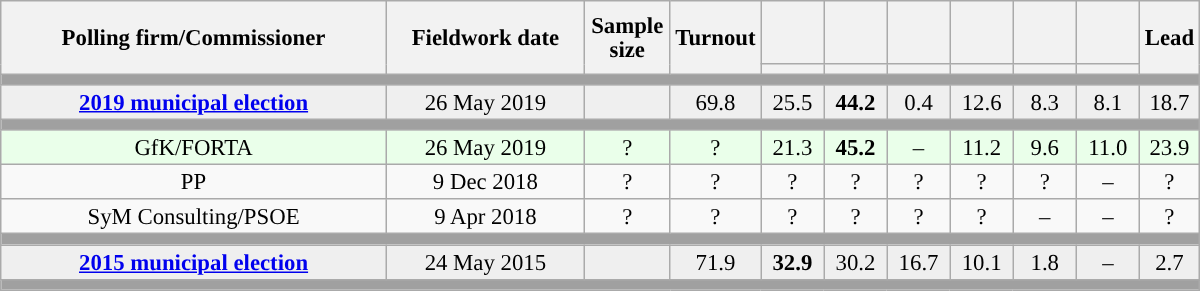<table class="wikitable collapsible collapsed" style="text-align:center; font-size:95%; line-height:16px;">
<tr style="height:42px;">
<th style="width:250px;" rowspan="2">Polling firm/Commissioner</th>
<th style="width:125px;" rowspan="2">Fieldwork date</th>
<th style="width:50px;" rowspan="2">Sample size</th>
<th style="width:45px;" rowspan="2">Turnout</th>
<th style="width:35px;"></th>
<th style="width:35px;"></th>
<th style="width:35px;"></th>
<th style="width:35px;"></th>
<th style="width:35px;"></th>
<th style="width:35px;"></th>
<th style="width:30px;" rowspan="2">Lead</th>
</tr>
<tr>
<th style="color:inherit;background:"></th>
<th style="color:inherit;background:"></th>
<th style="color:inherit;background:"></th>
<th style="color:inherit;background:"></th>
<th style="color:inherit;background:"></th>
<th style="color:inherit;background:"></th>
</tr>
<tr>
<td colspan="11" style="background:#A0A0A0"></td>
</tr>
<tr style="background:#EFEFEF;">
<td><strong><a href='#'>2019 municipal election</a></strong></td>
<td>26 May 2019</td>
<td></td>
<td>69.8</td>
<td>25.5<br></td>
<td><strong>44.2</strong><br></td>
<td>0.4<br></td>
<td>12.6<br></td>
<td>8.3<br></td>
<td>8.1<br></td>
<td style="background:">18.7</td>
</tr>
<tr>
<td colspan="11" style="background:#A0A0A0"></td>
</tr>
<tr style="background:#EAFFEA;">
<td>GfK/FORTA</td>
<td>26 May 2019</td>
<td>?</td>
<td>?</td>
<td>21.3<br></td>
<td><strong>45.2</strong><br></td>
<td>–</td>
<td>11.2<br></td>
<td>9.6<br></td>
<td>11.0<br></td>
<td style="background:">23.9</td>
</tr>
<tr>
<td>PP</td>
<td>9 Dec 2018</td>
<td>?</td>
<td>?</td>
<td>?<br></td>
<td>?<br></td>
<td>?<br></td>
<td>?<br></td>
<td>?<br></td>
<td>–</td>
<td style="background:">?</td>
</tr>
<tr>
<td>SyM Consulting/PSOE</td>
<td>9 Apr 2018</td>
<td>?</td>
<td>?</td>
<td>?<br></td>
<td>?<br></td>
<td>?<br></td>
<td>?<br></td>
<td>–</td>
<td>–</td>
<td style="background:">?</td>
</tr>
<tr>
<td colspan="11" style="background:#A0A0A0"></td>
</tr>
<tr style="background:#EFEFEF;">
<td><strong><a href='#'>2015 municipal election</a></strong></td>
<td>24 May 2015</td>
<td></td>
<td>71.9</td>
<td><strong>32.9</strong><br></td>
<td>30.2<br></td>
<td>16.7<br></td>
<td>10.1<br></td>
<td>1.8<br></td>
<td>–</td>
<td style="background:">2.7</td>
</tr>
<tr>
<td colspan="11" style="background:#A0A0A0"></td>
</tr>
</table>
